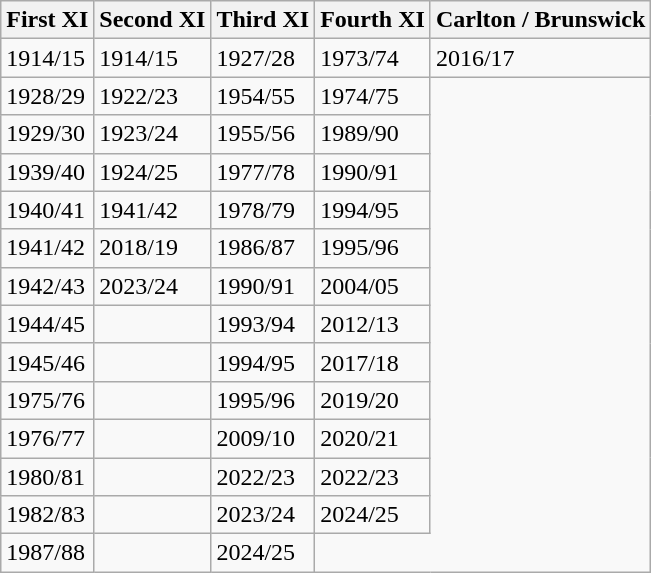<table class="wikitable">
<tr>
<th>First XI</th>
<th>Second XI</th>
<th>Third XI</th>
<th>Fourth XI</th>
<th>Carlton / Brunswick</th>
</tr>
<tr>
<td>1914/15</td>
<td>1914/15</td>
<td>1927/28</td>
<td>1973/74</td>
<td>2016/17</td>
</tr>
<tr>
<td>1928/29</td>
<td>1922/23</td>
<td>1954/55</td>
<td>1974/75</td>
</tr>
<tr>
<td>1929/30</td>
<td>1923/24</td>
<td>1955/56</td>
<td>1989/90</td>
</tr>
<tr>
<td>1939/40</td>
<td>1924/25</td>
<td>1977/78</td>
<td>1990/91</td>
</tr>
<tr>
<td>1940/41</td>
<td>1941/42</td>
<td>1978/79</td>
<td>1994/95</td>
</tr>
<tr>
<td>1941/42</td>
<td>2018/19</td>
<td>1986/87</td>
<td>1995/96</td>
</tr>
<tr>
<td>1942/43</td>
<td>2023/24</td>
<td>1990/91</td>
<td>2004/05</td>
</tr>
<tr>
<td>1944/45</td>
<td></td>
<td>1993/94</td>
<td>2012/13</td>
</tr>
<tr>
<td>1945/46</td>
<td></td>
<td>1994/95</td>
<td>2017/18</td>
</tr>
<tr>
<td>1975/76</td>
<td></td>
<td>1995/96</td>
<td>2019/20</td>
</tr>
<tr>
<td>1976/77</td>
<td></td>
<td>2009/10</td>
<td>2020/21</td>
</tr>
<tr>
<td>1980/81</td>
<td></td>
<td>2022/23</td>
<td>2022/23</td>
</tr>
<tr>
<td>1982/83</td>
<td></td>
<td>2023/24</td>
<td>2024/25</td>
</tr>
<tr>
<td>1987/88</td>
<td></td>
<td>2024/25</td>
</tr>
</table>
